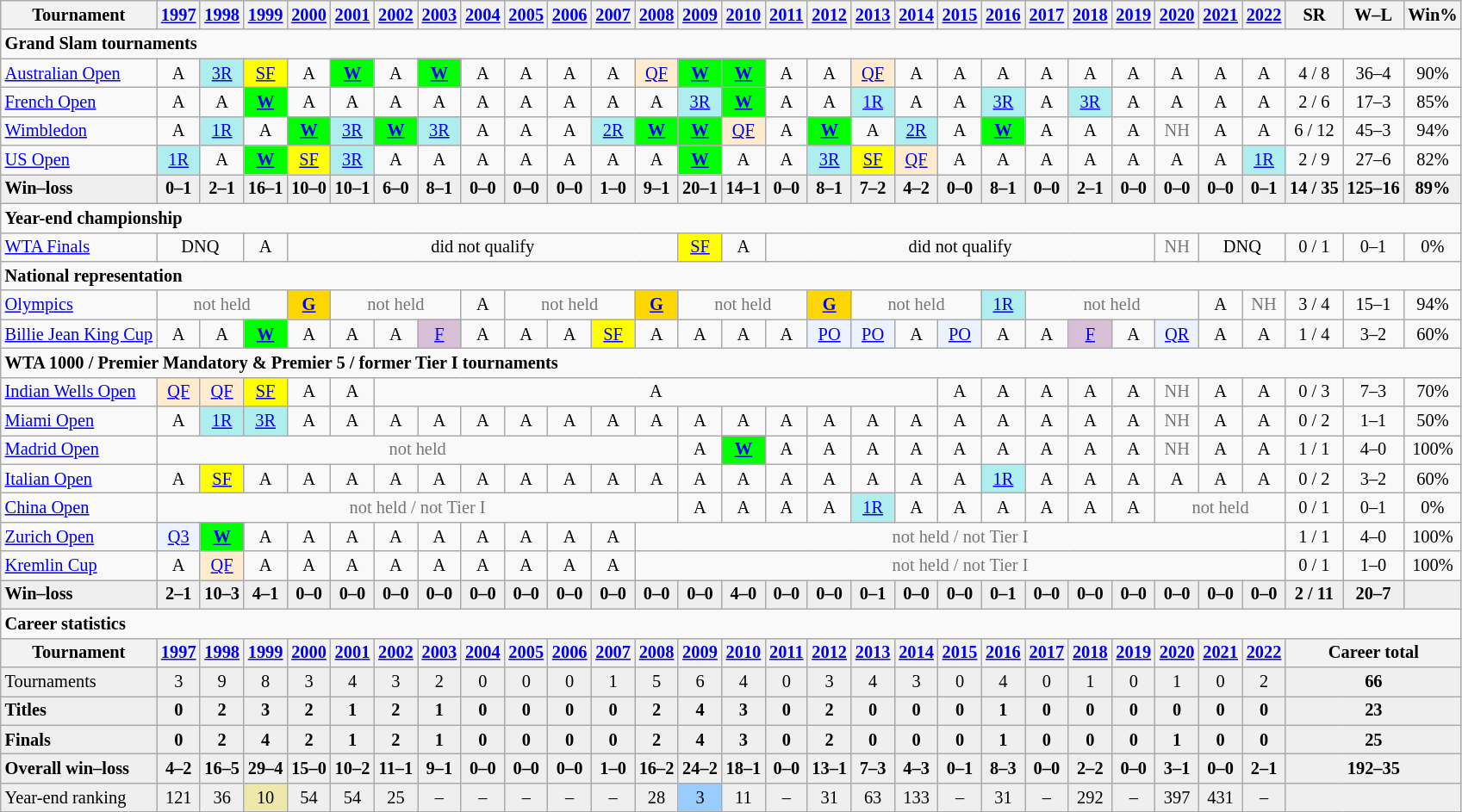<table class="wikitable nowrap" style=font-size:85%;text-align:center>
<tr>
<th>Tournament</th>
<th><a href='#'>1997</a></th>
<th><a href='#'>1998</a></th>
<th><a href='#'>1999</a></th>
<th><a href='#'>2000</a></th>
<th><a href='#'>2001</a></th>
<th><a href='#'>2002</a></th>
<th><a href='#'>2003</a></th>
<th><a href='#'>2004</a></th>
<th><a href='#'>2005</a></th>
<th><a href='#'>2006</a></th>
<th><a href='#'>2007</a></th>
<th><a href='#'>2008</a></th>
<th><a href='#'>2009</a></th>
<th><a href='#'>2010</a></th>
<th><a href='#'>2011</a></th>
<th><a href='#'>2012</a></th>
<th><a href='#'>2013</a></th>
<th><a href='#'>2014</a></th>
<th><a href='#'>2015</a></th>
<th><a href='#'>2016</a></th>
<th><a href='#'>2017</a></th>
<th><a href='#'>2018</a></th>
<th><a href='#'>2019</a></th>
<th><a href='#'>2020</a></th>
<th><a href='#'>2021</a></th>
<th><a href='#'>2022</a></th>
<th>SR</th>
<th>W–L</th>
<th>Win%</th>
</tr>
<tr>
<td colspan="30" align="left"><strong>Grand Slam tournaments</strong></td>
</tr>
<tr>
<td align=left><a href='#'>Australian Open</a></td>
<td>A</td>
<td bgcolor=afeeee><a href='#'>3R</a></td>
<td bgcolor=yellow><a href='#'>SF</a></td>
<td>A</td>
<td bgcolor=lime><a href='#'><strong>W</strong></a></td>
<td>A</td>
<td bgcolor=lime><a href='#'><strong>W</strong></a></td>
<td>A</td>
<td>A</td>
<td>A</td>
<td>A</td>
<td bgcolor=ffebcd><a href='#'>QF</a></td>
<td bgcolor=lime><a href='#'><strong>W</strong></a></td>
<td bgcolor=lime><a href='#'><strong>W</strong></a></td>
<td>A</td>
<td>A</td>
<td bgcolor=ffebcd><a href='#'>QF</a></td>
<td>A</td>
<td>A</td>
<td>A</td>
<td>A</td>
<td>A</td>
<td>A</td>
<td>A</td>
<td>A</td>
<td>A</td>
<td>4 / 8</td>
<td>36–4</td>
<td>90%</td>
</tr>
<tr>
<td align=left><a href='#'>French Open</a></td>
<td>A</td>
<td>A</td>
<td bgcolor=lime><a href='#'><strong>W</strong></a></td>
<td>A</td>
<td>A</td>
<td>A</td>
<td>A</td>
<td>A</td>
<td>A</td>
<td>A</td>
<td>A</td>
<td>A</td>
<td bgcolor=afeeee><a href='#'>3R</a></td>
<td bgcolor=lime><a href='#'><strong>W</strong></a></td>
<td>A</td>
<td>A</td>
<td bgcolor=afeeee><a href='#'>1R</a></td>
<td>A</td>
<td>A</td>
<td bgcolor=afeeee><a href='#'>3R</a></td>
<td>A</td>
<td bgcolor=afeeee><a href='#'>3R</a></td>
<td>A</td>
<td>A</td>
<td>A</td>
<td>A</td>
<td>2 / 6</td>
<td>17–3</td>
<td>85%</td>
</tr>
<tr>
<td align=left><a href='#'>Wimbledon</a></td>
<td>A</td>
<td bgcolor=afeeee><a href='#'>1R</a></td>
<td>A</td>
<td bgcolor=lime><a href='#'><strong>W</strong></a></td>
<td bgcolor=afeeee><a href='#'>3R</a></td>
<td bgcolor=lime><a href='#'><strong>W</strong></a></td>
<td bgcolor=afeeee><a href='#'>3R</a></td>
<td>A</td>
<td>A</td>
<td>A</td>
<td bgcolor=afeeee><a href='#'>2R</a></td>
<td bgcolor=lime><a href='#'><strong>W</strong></a></td>
<td bgcolor=lime><a href='#'><strong>W</strong></a></td>
<td bgcolor=ffebcd><a href='#'>QF</a></td>
<td>A</td>
<td bgcolor=lime><a href='#'><strong>W</strong></a></td>
<td>A</td>
<td bgcolor=afeeee><a href='#'>2R</a></td>
<td>A</td>
<td bgcolor=lime><a href='#'><strong>W</strong></a></td>
<td>A</td>
<td>A</td>
<td>A</td>
<td style=color:#767676>NH</td>
<td>A</td>
<td>A</td>
<td>6 / 12</td>
<td>45–3</td>
<td>94%</td>
</tr>
<tr>
<td align=left><a href='#'>US Open</a></td>
<td bgcolor=afeeee><a href='#'>1R</a></td>
<td>A</td>
<td bgcolor=lime><a href='#'><strong>W</strong></a></td>
<td bgcolor=yellow><a href='#'>SF</a></td>
<td bgcolor=afeeee><a href='#'>3R</a></td>
<td>A</td>
<td>A</td>
<td>A</td>
<td>A</td>
<td>A</td>
<td>A</td>
<td>A</td>
<td bgcolor=lime><a href='#'><strong>W</strong></a></td>
<td>A</td>
<td>A</td>
<td bgcolor=afeeee><a href='#'>3R</a></td>
<td bgcolor=yellow><a href='#'>SF</a></td>
<td bgcolor=ffebcd><a href='#'>QF</a></td>
<td>A</td>
<td>A</td>
<td>A</td>
<td>A</td>
<td>A</td>
<td>A</td>
<td>A</td>
<td bgcolor=afeeee><a href='#'>1R</a></td>
<td>2 / 9</td>
<td>27–6</td>
<td>82%</td>
</tr>
<tr style="font-weight:bold; background:#efefef;">
<td style=text-align:left>Win–loss</td>
<td>0–1</td>
<td>2–1</td>
<td>16–1</td>
<td>10–0</td>
<td>10–1</td>
<td>6–0</td>
<td>8–1</td>
<td>0–0</td>
<td>0–0</td>
<td>0–0</td>
<td>1–0</td>
<td>9–1</td>
<td>20–1</td>
<td>14–1</td>
<td>0–0</td>
<td>8–1</td>
<td>7–2</td>
<td>4–2</td>
<td>0–0</td>
<td>8–1</td>
<td>0–0</td>
<td>2–1</td>
<td>0–0</td>
<td>0–0</td>
<td>0–0</td>
<td>0–1</td>
<td>14 / 35</td>
<td>125–16</td>
<td>89%</td>
</tr>
<tr>
<td colspan="30" align="left"><strong>Year-end championship</strong></td>
</tr>
<tr>
<td align=left><a href='#'>WTA Finals</a></td>
<td colspan=2>DNQ</td>
<td>A</td>
<td colspan=9>did not qualify</td>
<td bgcolor=yellow><a href='#'>SF</a></td>
<td>A</td>
<td colspan=9>did not qualify</td>
<td style=color:#767676>NH</td>
<td colspan=2>DNQ</td>
<td>0 / 1</td>
<td>0–1</td>
<td>0%</td>
</tr>
<tr>
<td colspan="30" align="left"><strong>National representation</strong></td>
</tr>
<tr>
<td align=left><a href='#'>Olympics</a></td>
<td colspan=3 style=color:#767676>not held</td>
<td bgcolor=gold><a href='#'><strong>G</strong></a></td>
<td colspan=3 style=color:#767676>not held</td>
<td>A</td>
<td colspan=3 style=color:#767676>not held</td>
<td bgcolor=gold><a href='#'><strong>G</strong></a></td>
<td colspan=3 style=color:#767676>not held</td>
<td bgcolor=gold><a href='#'><strong>G</strong></a></td>
<td colspan=3 style=color:#767676>not held</td>
<td bgcolor=afeeee><a href='#'>1R</a></td>
<td colspan=4 style=color:#767676>not held</td>
<td>A</td>
<td colspan=1 style=color:#767676>NH</td>
<td>3 / 4</td>
<td>15–1</td>
<td>94%</td>
</tr>
<tr>
<td align=left><a href='#'>Billie Jean King Cup</a></td>
<td>A</td>
<td>A</td>
<td bgcolor=lime><a href='#'><strong>W</strong></a></td>
<td>A</td>
<td>A</td>
<td>A</td>
<td bgcolor=thistle><a href='#'>F</a></td>
<td>A</td>
<td>A</td>
<td>A</td>
<td bgcolor=yellow><a href='#'>SF</a></td>
<td>A</td>
<td>A</td>
<td>A</td>
<td>A</td>
<td bgcolor=ecf2ff><a href='#'>PO</a></td>
<td bgcolor=ecf2ff><a href='#'>PO</a></td>
<td>A</td>
<td bgcolor=ecf2ff><a href='#'>PO</a></td>
<td>A</td>
<td>A</td>
<td bgcolor=thistle><a href='#'>F</a></td>
<td>A</td>
<td bgcolor=ecf2ff><a href='#'>QR</a></td>
<td>A</td>
<td>A</td>
<td>1 / 4</td>
<td>3–2</td>
<td>60%</td>
</tr>
<tr>
<td colspan="30" align="left"><strong>WTA 1000 / Premier Mandatory & Premier 5 / former Tier I tournaments</strong></td>
</tr>
<tr>
<td align=left nowrap><a href='#'>Indian Wells Open</a></td>
<td bgcolor=ffebcd><a href='#'>QF</a></td>
<td bgcolor=ffebcd><a href='#'>QF</a></td>
<td bgcolor=yellow><a href='#'>SF</a></td>
<td>A</td>
<td>A</td>
<td colspan=13>A</td>
<td>A</td>
<td>A</td>
<td>A</td>
<td>A</td>
<td>A</td>
<td style=color:#767676>NH</td>
<td>A</td>
<td>A</td>
<td>0 / 3</td>
<td>7–3</td>
<td>70%</td>
</tr>
<tr>
<td align=left><a href='#'>Miami Open</a></td>
<td>A</td>
<td bgcolor=afeeee><a href='#'>1R</a></td>
<td bgcolor=afeeee><a href='#'>3R</a></td>
<td>A</td>
<td>A</td>
<td>A</td>
<td>A</td>
<td>A</td>
<td>A</td>
<td>A</td>
<td>A</td>
<td>A</td>
<td>A</td>
<td>A</td>
<td>A</td>
<td>A</td>
<td>A</td>
<td>A</td>
<td>A</td>
<td>A</td>
<td>A</td>
<td>A</td>
<td>A</td>
<td style=color:#767676>NH</td>
<td>A</td>
<td>A</td>
<td>0 / 2</td>
<td>1–1</td>
<td>50%</td>
</tr>
<tr>
<td align=left><a href='#'>Madrid Open</a></td>
<td colspan=12 style=color:#767676>not held</td>
<td>A</td>
<td bgcolor=lime><a href='#'><strong>W</strong></a></td>
<td>A</td>
<td>A</td>
<td>A</td>
<td>A</td>
<td>A</td>
<td>A</td>
<td>A</td>
<td>A</td>
<td>A</td>
<td style=color:#767676>NH</td>
<td>A</td>
<td>A</td>
<td>1 / 1</td>
<td>4–0</td>
<td>100%</td>
</tr>
<tr>
<td align=left><a href='#'>Italian Open</a></td>
<td>A</td>
<td bgcolor=yellow><a href='#'>SF</a></td>
<td>A</td>
<td>A</td>
<td>A</td>
<td>A</td>
<td>A</td>
<td>A</td>
<td>A</td>
<td>A</td>
<td>A</td>
<td>A</td>
<td>A</td>
<td>A</td>
<td>A</td>
<td>A</td>
<td>A</td>
<td>A</td>
<td>A</td>
<td bgcolor=afeeee><a href='#'>1R</a></td>
<td>A</td>
<td>A</td>
<td>A</td>
<td>A</td>
<td>A</td>
<td>A</td>
<td>0 / 2</td>
<td>3–2</td>
<td>60%</td>
</tr>
<tr>
<td align=left><a href='#'>China Open</a></td>
<td colspan=12 style=color:#767676>not held / not Tier I</td>
<td>A</td>
<td>A</td>
<td>A</td>
<td>A</td>
<td bgcolor=afeeee><a href='#'>1R</a></td>
<td>A</td>
<td>A</td>
<td>A</td>
<td>A</td>
<td>A</td>
<td>A</td>
<td colspan=3 style="color:#767676">not held</td>
<td>0 / 1</td>
<td>0–1</td>
<td>0%</td>
</tr>
<tr>
<td align=left><a href='#'>Zurich Open</a></td>
<td bgcolor=ecf2ff><a href='#'>Q3</a></td>
<td bgcolor=lime><a href='#'><strong>W</strong></a></td>
<td>A</td>
<td>A</td>
<td>A</td>
<td>A</td>
<td>A</td>
<td>A</td>
<td>A</td>
<td>A</td>
<td>A</td>
<td colspan="15" style="color:#767676">not held / not Tier I</td>
<td>1 / 1</td>
<td>4–0</td>
<td>100%</td>
</tr>
<tr>
<td align=left><a href='#'>Kremlin Cup</a></td>
<td>A</td>
<td bgcolor=ffebcd><a href='#'>QF</a></td>
<td>A</td>
<td>A</td>
<td>A</td>
<td>A</td>
<td>A</td>
<td>A</td>
<td>A</td>
<td>A</td>
<td>A</td>
<td colspan="15" style="color:#767676">not held / not Tier I</td>
<td>0 / 1</td>
<td>1–0</td>
<td>100%</td>
</tr>
<tr style="font-weight:bold;background:#efefef;">
<td style=text-align:left>Win–loss</td>
<td>2–1</td>
<td>10–3</td>
<td>4–1</td>
<td>0–0</td>
<td>0–0</td>
<td>0–0</td>
<td>0–0</td>
<td>0–0</td>
<td>0–0</td>
<td>0–0</td>
<td>0–0</td>
<td>0–0</td>
<td>0–0</td>
<td>4–0</td>
<td>0–0</td>
<td>0–0</td>
<td>0–1</td>
<td>0–0</td>
<td>0–0</td>
<td>0–1</td>
<td>0–0</td>
<td>0–0</td>
<td>0–0</td>
<td>0–0</td>
<td>0–0</td>
<td>0–0</td>
<td>2 / 11</td>
<td>20–7</td>
<td></td>
</tr>
<tr>
<td colspan="30" style="text-align:left"><strong>Career statistics</strong></td>
</tr>
<tr>
<th>Tournament</th>
<th><a href='#'>1997</a></th>
<th><a href='#'>1998</a></th>
<th><a href='#'>1999</a></th>
<th><a href='#'>2000</a></th>
<th><a href='#'>2001</a></th>
<th><a href='#'>2002</a></th>
<th><a href='#'>2003</a></th>
<th><a href='#'>2004</a></th>
<th><a href='#'>2005</a></th>
<th><a href='#'>2006</a></th>
<th><a href='#'>2007</a></th>
<th><a href='#'>2008</a></th>
<th><a href='#'>2009</a></th>
<th><a href='#'>2010</a></th>
<th><a href='#'>2011</a></th>
<th><a href='#'>2012</a></th>
<th><a href='#'>2013</a></th>
<th><a href='#'>2014</a></th>
<th><a href='#'>2015</a></th>
<th><a href='#'>2016</a></th>
<th><a href='#'>2017</a></th>
<th><a href='#'>2018</a></th>
<th><a href='#'>2019</a></th>
<th><a href='#'>2020</a></th>
<th><a href='#'>2021</a></th>
<th><a href='#'>2022</a></th>
<th colspan=3>Career total</th>
</tr>
<tr bgcolor=EFEFEF>
<td align=left>Tournaments</td>
<td>3</td>
<td>9</td>
<td>8</td>
<td>3</td>
<td>4</td>
<td>3</td>
<td>2</td>
<td>0</td>
<td>0</td>
<td>0</td>
<td>1</td>
<td>5</td>
<td>6</td>
<td>4</td>
<td>0</td>
<td>3</td>
<td>4</td>
<td>3</td>
<td>0</td>
<td>4</td>
<td>0</td>
<td>1</td>
<td>0</td>
<td>1</td>
<td>0</td>
<td>2</td>
<td colspan=3><strong>66</strong></td>
</tr>
<tr style="font-weight:bold; background:#efefef;">
<td style=text-align:left>Titles</td>
<td>0</td>
<td>2</td>
<td>3</td>
<td>2</td>
<td>1</td>
<td>2</td>
<td>1</td>
<td>0</td>
<td>0</td>
<td>0</td>
<td>0</td>
<td>2</td>
<td>4</td>
<td>3</td>
<td>0</td>
<td>2</td>
<td>0</td>
<td>0</td>
<td>0</td>
<td>1</td>
<td>0</td>
<td>0</td>
<td>0</td>
<td>0</td>
<td>0</td>
<td>0</td>
<td colspan=3>23</td>
</tr>
<tr style="font-weight:bold; background:#efefef;">
<td style=text-align:left>Finals</td>
<td>0</td>
<td>2</td>
<td>4</td>
<td>2</td>
<td>1</td>
<td>2</td>
<td>1</td>
<td>0</td>
<td>0</td>
<td>0</td>
<td>0</td>
<td>2</td>
<td>4</td>
<td>3</td>
<td>0</td>
<td>2</td>
<td>0</td>
<td>0</td>
<td>0</td>
<td>1</td>
<td>0</td>
<td>0</td>
<td>0</td>
<td>1</td>
<td>0</td>
<td>0</td>
<td colspan=3>25</td>
</tr>
<tr style="font-weight:bold; background:#efefef;">
<td style=text-align:left>Overall win–loss</td>
<td>4–2</td>
<td>16–5</td>
<td>29–4</td>
<td>15–0</td>
<td>10–2</td>
<td>11–1</td>
<td>9–1</td>
<td>0–0</td>
<td>0–0</td>
<td>0–0</td>
<td>1–0</td>
<td>16–2</td>
<td>24–2</td>
<td>18–1</td>
<td>0–0</td>
<td>13–1</td>
<td>7–3</td>
<td>4–3</td>
<td>0–1</td>
<td>8–3</td>
<td>0–0</td>
<td>2–2</td>
<td>0–0</td>
<td>3–1</td>
<td>0–0</td>
<td>2–1</td>
<td colspan=3>192–35</td>
</tr>
<tr bgcolor=EFEFEF>
<td align=left>Year-end ranking</td>
<td>121</td>
<td>36</td>
<td bgcolor=EEE8AA>10</td>
<td>54</td>
<td>54</td>
<td>25</td>
<td>–</td>
<td>–</td>
<td>–</td>
<td>–</td>
<td>–</td>
<td>28</td>
<td bgcolor=99ccff>3</td>
<td>11</td>
<td>–</td>
<td>31</td>
<td>63</td>
<td>133</td>
<td>–</td>
<td>31</td>
<td>–</td>
<td>292</td>
<td>–</td>
<td>397</td>
<td>431</td>
<td>–</td>
<td colspan=3><strong></strong></td>
</tr>
</table>
